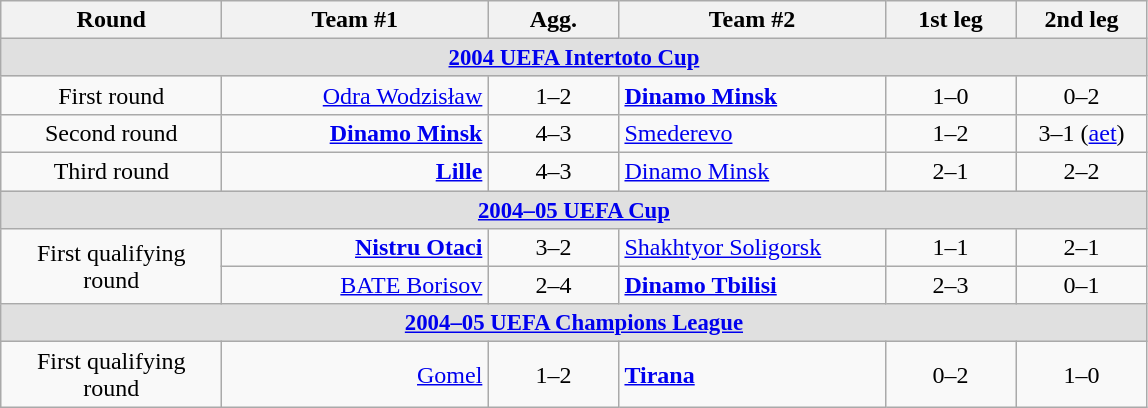<table class="wikitable">
<tr>
<th width="140">Round</th>
<th width="170">Team #1</th>
<th width="80">Agg.</th>
<th width="170">Team #2</th>
<th width="80">1st leg</th>
<th width="80">2nd leg</th>
</tr>
<tr style="background:#E0E0E0; font-size:95%">
<td colspan="6" style="text-align:center"><strong><a href='#'>2004 UEFA Intertoto Cup</a></strong></td>
</tr>
<tr>
<td style="text-align:center">First round</td>
<td style="text-align:right"><a href='#'>Odra Wodzisław</a> </td>
<td style="text-align:center">1–2</td>
<td> <strong><a href='#'>Dinamo Minsk</a></strong></td>
<td style="text-align:center">1–0</td>
<td style="text-align:center">0–2</td>
</tr>
<tr>
<td style="text-align:center">Second round</td>
<td style="text-align:right"><strong><a href='#'>Dinamo Minsk</a></strong> </td>
<td style="text-align:center">4–3</td>
<td> <a href='#'>Smederevo</a></td>
<td style="text-align:center">1–2</td>
<td style="text-align:center">3–1 (<a href='#'>aet</a>)</td>
</tr>
<tr>
<td style="text-align:center">Third round</td>
<td style="text-align:right"><strong><a href='#'>Lille</a></strong> </td>
<td style="text-align:center">4–3</td>
<td> <a href='#'>Dinamo Minsk</a></td>
<td style="text-align:center">2–1</td>
<td style="text-align:center">2–2</td>
</tr>
<tr style="background:#E0E0E0; font-size:95%">
<td colspan="6" style="text-align:center"><strong><a href='#'>2004–05 UEFA Cup</a></strong></td>
</tr>
<tr>
<td style="text-align:center" rowspan="2">First qualifying round</td>
<td style="text-align:right"><strong><a href='#'>Nistru Otaci</a></strong> </td>
<td style="text-align:center">3–2</td>
<td> <a href='#'>Shakhtyor Soligorsk</a></td>
<td style="text-align:center">1–1</td>
<td style="text-align:center">2–1</td>
</tr>
<tr>
<td style="text-align:right"><a href='#'>BATE Borisov</a> </td>
<td style="text-align:center">2–4</td>
<td> <strong><a href='#'>Dinamo Tbilisi</a></strong></td>
<td style="text-align:center">2–3</td>
<td style="text-align:center">0–1</td>
</tr>
<tr style="background:#E0E0E0; font-size:95%">
<td colspan="6" style="text-align:center"><strong><a href='#'>2004–05 UEFA Champions League</a></strong></td>
</tr>
<tr>
<td style="text-align:center">First qualifying round</td>
<td style="text-align:right"><a href='#'>Gomel</a> </td>
<td style="text-align:center">1–2</td>
<td> <strong><a href='#'>Tirana</a></strong></td>
<td style="text-align:center">0–2</td>
<td style="text-align:center">1–0</td>
</tr>
</table>
